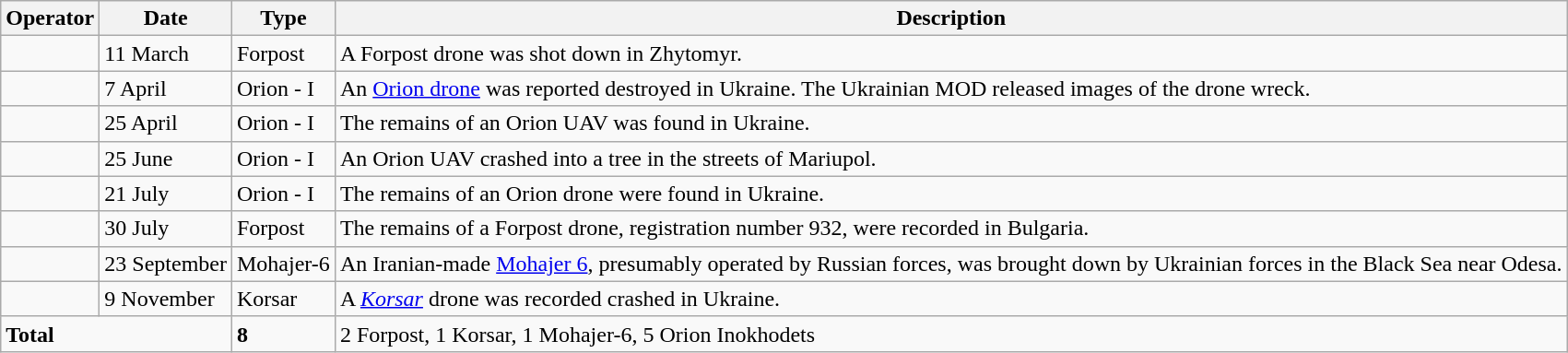<table class="wikitable">
<tr>
<th>Operator</th>
<th>Date</th>
<th>Type</th>
<th>Description</th>
</tr>
<tr>
<td></td>
<td>11 March</td>
<td>Forpost</td>
<td>A Forpost drone was shot down in Zhytomyr.</td>
</tr>
<tr>
<td></td>
<td>7 April</td>
<td>Orion - I</td>
<td>An <a href='#'>Orion drone</a> was reported destroyed in Ukraine. The Ukrainian MOD released images of the drone wreck.</td>
</tr>
<tr>
<td></td>
<td>25 April</td>
<td>Orion - I</td>
<td>The remains of an Orion UAV was found in Ukraine.</td>
</tr>
<tr>
<td></td>
<td>25 June</td>
<td>Orion - I</td>
<td>An Orion UAV crashed into a tree in the streets of Mariupol.</td>
</tr>
<tr>
<td></td>
<td>21 July</td>
<td>Orion - I</td>
<td>The remains of an Orion drone were found in Ukraine.</td>
</tr>
<tr>
<td></td>
<td>30 July</td>
<td>Forpost</td>
<td>The remains of a Forpost drone, registration number 932, were recorded in Bulgaria.</td>
</tr>
<tr>
<td></td>
<td>23 September</td>
<td>Mohajer-6</td>
<td>An Iranian-made <a href='#'>Mohajer 6</a>, presumably operated by Russian forces, was brought down by Ukrainian forces in the Black Sea near Odesa.</td>
</tr>
<tr>
<td></td>
<td>9 November</td>
<td>Korsar</td>
<td>A <a href='#'><em>Korsar</em></a> drone was recorded crashed in Ukraine.</td>
</tr>
<tr>
<td colspan="2"><strong>Total</strong></td>
<td><strong>8</strong></td>
<td>2 Forpost, 1 Korsar, 1 Mohajer-6, 5 Orion Inokhodets</td>
</tr>
</table>
